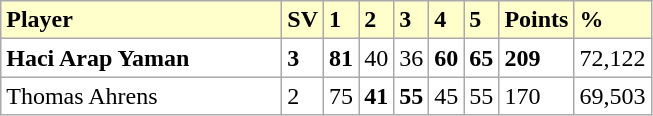<table class="wikitable">
<tr bgcolor="#ffffcc">
<td width=180><strong>Player</strong></td>
<td><strong>SV</strong></td>
<td><strong>1</strong></td>
<td><strong>2</strong></td>
<td><strong>3</strong></td>
<td><strong>4</strong></td>
<td><strong>5</strong></td>
<td><strong>Points</strong></td>
<td><strong>%</strong></td>
</tr>
<tr bgcolor="FFFFFF">
<td> <strong>Haci Arap Yaman</strong></td>
<td><strong>3</strong></td>
<td><strong>81</strong></td>
<td>40</td>
<td>36</td>
<td><strong>60</strong></td>
<td><strong>65</strong></td>
<td><strong>209</strong></td>
<td>72,122</td>
</tr>
<tr bgcolor="FFFFFF">
<td> Thomas Ahrens</td>
<td>2</td>
<td>75</td>
<td><strong>41</strong></td>
<td><strong>55</strong></td>
<td>45</td>
<td>55</td>
<td>170</td>
<td>69,503</td>
</tr>
</table>
